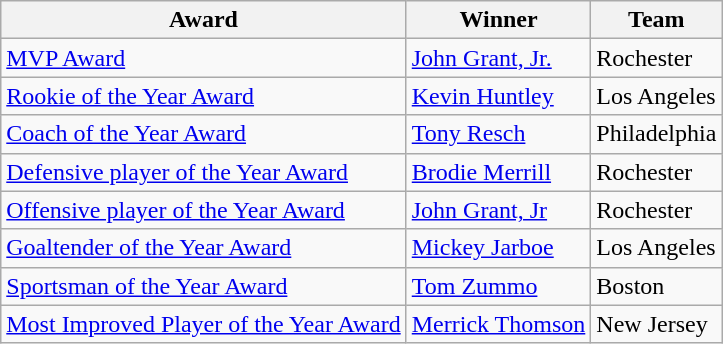<table class="wikitable">
<tr>
<th>Award</th>
<th>Winner</th>
<th>Team</th>
</tr>
<tr>
<td><a href='#'>MVP Award</a></td>
<td><a href='#'>John Grant, Jr.</a></td>
<td>Rochester</td>
</tr>
<tr>
<td><a href='#'>Rookie of the Year Award</a></td>
<td><a href='#'>Kevin Huntley</a></td>
<td>Los Angeles</td>
</tr>
<tr>
<td><a href='#'>Coach of the Year Award</a></td>
<td><a href='#'>Tony Resch</a></td>
<td>Philadelphia</td>
</tr>
<tr>
<td><a href='#'>Defensive player of the Year Award</a></td>
<td><a href='#'>Brodie Merrill</a></td>
<td>Rochester</td>
</tr>
<tr>
<td><a href='#'>Offensive player of the Year Award</a></td>
<td><a href='#'>John Grant, Jr</a></td>
<td>Rochester</td>
</tr>
<tr>
<td><a href='#'>Goaltender of the Year Award</a></td>
<td><a href='#'>Mickey Jarboe</a></td>
<td>Los Angeles</td>
</tr>
<tr>
<td><a href='#'>Sportsman of the Year Award</a></td>
<td><a href='#'>Tom Zummo</a></td>
<td>Boston</td>
</tr>
<tr>
<td><a href='#'>Most Improved Player of the Year Award</a></td>
<td><a href='#'>Merrick Thomson</a></td>
<td>New Jersey</td>
</tr>
</table>
